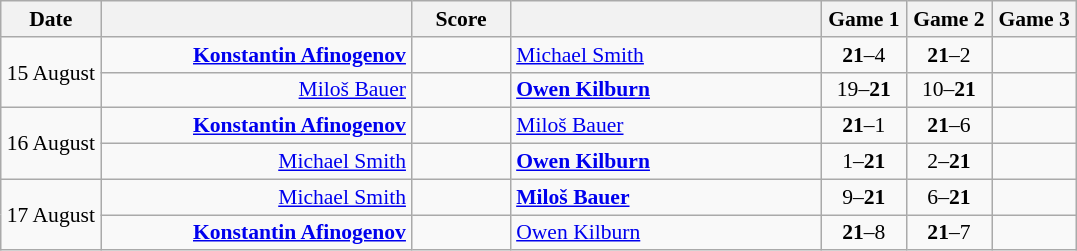<table class="wikitable" style="text-align: center; font-size:90% ">
<tr>
<th width="60">Date</th>
<th align="right" width="200"></th>
<th width="60">Score</th>
<th align="left" width="200"></th>
<th width="50">Game 1</th>
<th width="50">Game 2</th>
<th width="50">Game 3</th>
</tr>
<tr>
<td rowspan="2">15 August</td>
<td align="right"><strong><a href='#'>Konstantin Afinogenov</a> </strong></td>
<td align="center"></td>
<td align="left"> <a href='#'>Michael Smith</a></td>
<td><strong>21</strong>–4</td>
<td><strong>21</strong>–2</td>
<td></td>
</tr>
<tr>
<td align="right"><a href='#'>Miloš Bauer</a> </td>
<td align="center"></td>
<td align="left"><strong> <a href='#'>Owen Kilburn</a></strong></td>
<td>19–<strong>21</strong></td>
<td>10–<strong>21</strong></td>
<td></td>
</tr>
<tr>
<td rowspan="2">16 August</td>
<td align="right"><strong><a href='#'>Konstantin Afinogenov</a> </strong></td>
<td align="center"></td>
<td align="left"> <a href='#'>Miloš Bauer</a></td>
<td><strong>21</strong>–1</td>
<td><strong>21</strong>–6</td>
<td></td>
</tr>
<tr>
<td align="right"><a href='#'>Michael Smith</a> </td>
<td align="center"></td>
<td align="left"><strong> <a href='#'>Owen Kilburn</a></strong></td>
<td>1–<strong>21</strong></td>
<td>2–<strong>21</strong></td>
<td></td>
</tr>
<tr>
<td rowspan="2">17 August</td>
<td align="right"><a href='#'>Michael Smith</a> </td>
<td align="center"></td>
<td align="left"><strong> <a href='#'>Miloš Bauer</a></strong></td>
<td>9–<strong>21</strong></td>
<td>6–<strong>21</strong></td>
<td></td>
</tr>
<tr>
<td align="right"><strong><a href='#'>Konstantin Afinogenov</a> </strong></td>
<td align="center"></td>
<td align="left"> <a href='#'>Owen Kilburn</a></td>
<td><strong>21</strong>–8</td>
<td><strong>21</strong>–7</td>
<td></td>
</tr>
</table>
